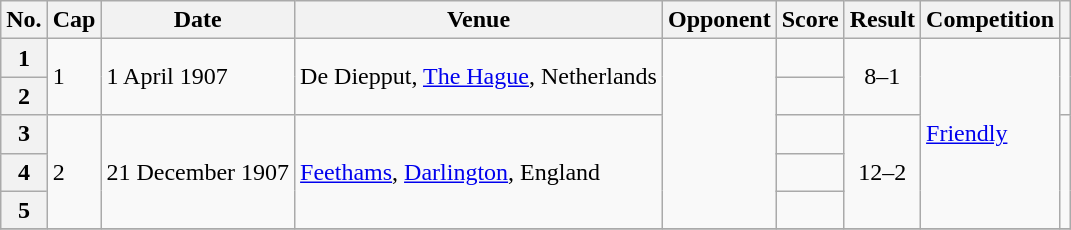<table class="wikitable plainrowheaders sortable">
<tr>
<th scope=col>No.</th>
<th scope=col>Cap</th>
<th scope=col>Date</th>
<th scope=col>Venue</th>
<th scope=col>Opponent</th>
<th scope=col>Score</th>
<th scope=col>Result</th>
<th scope=col>Competition</th>
<th scope=col class=unsortable></th>
</tr>
<tr>
<th scope=row>1</th>
<td rowspan=2>1</td>
<td rowspan=2>1 April 1907</td>
<td rowspan=2>De Diepput, <a href='#'>The Hague</a>, Netherlands</td>
<td rowspan=5></td>
<td></td>
<td rowspan=2 style="text-align:center;">8–1</td>
<td rowspan=5><a href='#'>Friendly</a></td>
<td rowspan=2></td>
</tr>
<tr>
<th scope=row>2</th>
<td></td>
</tr>
<tr>
<th scope=row>3</th>
<td rowspan=3>2</td>
<td rowspan=3>21 December 1907</td>
<td rowspan=3><a href='#'>Feethams</a>, <a href='#'>Darlington</a>, England</td>
<td></td>
<td rowspan=3 style="text-align:center;">12–2</td>
<td rowspan=3></td>
</tr>
<tr>
<th scope=row>4</th>
<td></td>
</tr>
<tr>
<th scope=row>5</th>
<td></td>
</tr>
<tr>
</tr>
</table>
